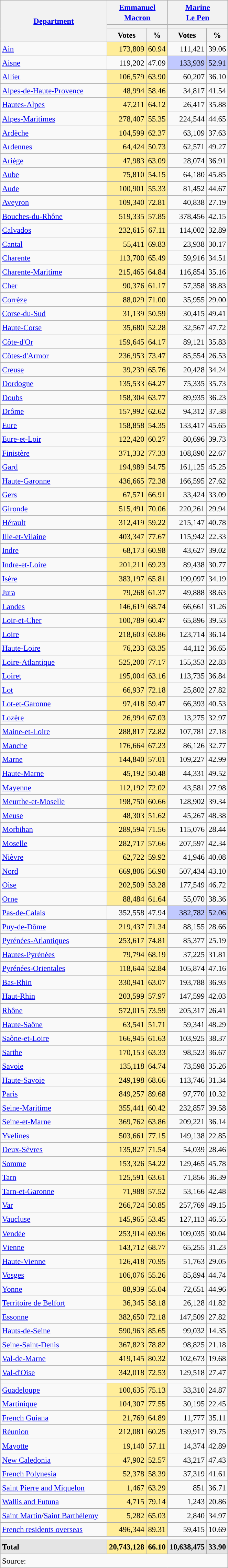<table class="wikitable sortable collapsible collapsed tpl-blanktable" style="text-align:right; font-size:95%; line-height:20px">
<tr>
<th width="200" rowspan="3"><a href='#'>Department</a></th>
<th width="110" colspan="2"><a href='#'>Emmanuel<br>Macron</a></th>
<th width="110" colspan="2"><a href='#'>Marine<br>Le Pen</a></th>
</tr>
<tr>
<th colspan="2" style="background:"></th>
<th colspan="2" style="background:"></th>
</tr>
<tr>
<th>Votes</th>
<th>%</th>
<th>Votes</th>
<th>%</th>
</tr>
<tr>
<td align="left"><a href='#'>Ain</a></td>
<td style="background:#FFED99;">173,809</td>
<td style="background:#FFED99;">60.94</td>
<td>111,421</td>
<td>39.06</td>
</tr>
<tr>
<td align="left"><a href='#'>Aisne</a></td>
<td>119,202</td>
<td>47.09</td>
<td style="background:#C1C9FF;">133,939</td>
<td style="background:#C1C9FF;">52.91</td>
</tr>
<tr>
<td align="left"><a href='#'>Allier</a></td>
<td style="background:#FFED99;">106,579</td>
<td style="background:#FFED99;">63.90</td>
<td>60,207</td>
<td>36.10</td>
</tr>
<tr>
<td align="left"><a href='#'>Alpes-de-Haute-Provence</a></td>
<td style="background:#FFED99;">48,994</td>
<td style="background:#FFED99;">58.46</td>
<td>34,817</td>
<td>41.54</td>
</tr>
<tr>
<td align="left"><a href='#'>Hautes-Alpes</a></td>
<td style="background:#FFED99;">47,211</td>
<td style="background:#FFED99;">64.12</td>
<td>26,417</td>
<td>35.88</td>
</tr>
<tr>
<td align="left"><a href='#'>Alpes-Maritimes</a></td>
<td style="background:#FFED99;">278,407</td>
<td style="background:#FFED99;">55.35</td>
<td>224,544</td>
<td>44.65</td>
</tr>
<tr>
<td align="left"><a href='#'>Ardèche</a></td>
<td style="background:#FFED99;">104,599</td>
<td style="background:#FFED99;">62.37</td>
<td>63,109</td>
<td>37.63</td>
</tr>
<tr>
<td align="left"><a href='#'>Ardennes</a></td>
<td style="background:#FFED99;">64,424</td>
<td style="background:#FFED99;">50.73</td>
<td>62,571</td>
<td>49.27</td>
</tr>
<tr>
<td align="left"><a href='#'>Ariège</a></td>
<td style="background:#FFED99;">47,983</td>
<td style="background:#FFED99;">63.09</td>
<td>28,074</td>
<td>36.91</td>
</tr>
<tr>
<td align="left"><a href='#'>Aube</a></td>
<td style="background:#FFED99;">75,810</td>
<td style="background:#FFED99;">54.15</td>
<td>64,180</td>
<td>45.85</td>
</tr>
<tr>
<td align="left"><a href='#'>Aude</a></td>
<td style="background:#FFED99;">100,901</td>
<td style="background:#FFED99;">55.33</td>
<td>81,452</td>
<td>44.67</td>
</tr>
<tr>
<td align="left"><a href='#'>Aveyron</a></td>
<td style="background:#FFED99;">109,340</td>
<td style="background:#FFED99;">72.81</td>
<td>40,838</td>
<td>27.19</td>
</tr>
<tr>
<td align="left"><a href='#'>Bouches-du-Rhône</a></td>
<td style="background:#FFED99;">519,335</td>
<td style="background:#FFED99;">57.85</td>
<td>378,456</td>
<td>42.15</td>
</tr>
<tr>
<td align="left"><a href='#'>Calvados</a></td>
<td style="background:#FFED99;">232,615</td>
<td style="background:#FFED99;">67.11</td>
<td>114,002</td>
<td>32.89</td>
</tr>
<tr>
<td align="left"><a href='#'>Cantal</a></td>
<td style="background:#FFED99;">55,411</td>
<td style="background:#FFED99;">69.83</td>
<td>23,938</td>
<td>30.17</td>
</tr>
<tr>
<td align="left"><a href='#'>Charente</a></td>
<td style="background:#FFED99;">113,700</td>
<td style="background:#FFED99;">65.49</td>
<td>59,916</td>
<td>34.51</td>
</tr>
<tr>
<td align="left"><a href='#'>Charente-Maritime</a></td>
<td style="background:#FFED99;">215,465</td>
<td style="background:#FFED99;">64.84</td>
<td>116,854</td>
<td>35.16</td>
</tr>
<tr>
<td align="left"><a href='#'>Cher</a></td>
<td style="background:#FFED99;">90,376</td>
<td style="background:#FFED99;">61.17</td>
<td>57,358</td>
<td>38.83</td>
</tr>
<tr>
<td align="left"><a href='#'>Corrèze</a></td>
<td style="background:#FFED99;">88,029</td>
<td style="background:#FFED99;">71.00</td>
<td>35,955</td>
<td>29.00</td>
</tr>
<tr>
<td align="left"><a href='#'>Corse-du-Sud</a></td>
<td style="background:#FFED99;">31,139</td>
<td style="background:#FFED99;">50.59</td>
<td>30,415</td>
<td>49.41</td>
</tr>
<tr>
<td align="left"><a href='#'>Haute-Corse</a></td>
<td style="background:#FFED99;">35,680</td>
<td style="background:#FFED99;">52.28</td>
<td>32,567</td>
<td>47.72</td>
</tr>
<tr>
<td align="left"><a href='#'>Côte-d'Or</a></td>
<td style="background:#FFED99;">159,645</td>
<td style="background:#FFED99;">64.17</td>
<td>89,121</td>
<td>35.83</td>
</tr>
<tr>
<td align="left"><a href='#'>Côtes-d'Armor</a></td>
<td style="background:#FFED99;">236,953</td>
<td style="background:#FFED99;">73.47</td>
<td>85,554</td>
<td>26.53</td>
</tr>
<tr>
<td align="left"><a href='#'>Creuse</a></td>
<td style="background:#FFED99;">39,239</td>
<td style="background:#FFED99;">65.76</td>
<td>20,428</td>
<td>34.24</td>
</tr>
<tr>
<td align="left"><a href='#'>Dordogne</a></td>
<td style="background:#FFED99;">135,533</td>
<td style="background:#FFED99;">64.27</td>
<td>75,335</td>
<td>35.73</td>
</tr>
<tr>
<td align="left"><a href='#'>Doubs</a></td>
<td style="background:#FFED99;">158,304</td>
<td style="background:#FFED99;">63.77</td>
<td>89,935</td>
<td>36.23</td>
</tr>
<tr>
<td align="left"><a href='#'>Drôme</a></td>
<td style="background:#FFED99;">157,992</td>
<td style="background:#FFED99;">62.62</td>
<td>94,312</td>
<td>37.38</td>
</tr>
<tr>
<td align="left"><a href='#'>Eure</a></td>
<td style="background:#FFED99;">158,858</td>
<td style="background:#FFED99;">54.35</td>
<td>133,417</td>
<td>45.65</td>
</tr>
<tr>
<td align="left"><a href='#'>Eure-et-Loir</a></td>
<td style="background:#FFED99;">122,420</td>
<td style="background:#FFED99;">60.27</td>
<td>80,696</td>
<td>39.73</td>
</tr>
<tr>
<td align="left"><a href='#'>Finistère</a></td>
<td style="background:#FFED99;">371,332</td>
<td style="background:#FFED99;">77.33</td>
<td>108,890</td>
<td>22.67</td>
</tr>
<tr>
<td align="left"><a href='#'>Gard</a></td>
<td style="background:#FFED99;">194,989</td>
<td style="background:#FFED99;">54.75</td>
<td>161,125</td>
<td>45.25</td>
</tr>
<tr>
<td align="left"><a href='#'>Haute-Garonne</a></td>
<td style="background:#FFED99;">436,665</td>
<td style="background:#FFED99;">72.38</td>
<td>166,595</td>
<td>27.62</td>
</tr>
<tr>
<td align="left"><a href='#'>Gers</a></td>
<td style="background:#FFED99;">67,571</td>
<td style="background:#FFED99;">66.91</td>
<td>33,424</td>
<td>33.09</td>
</tr>
<tr>
<td align="left"><a href='#'>Gironde</a></td>
<td style="background:#FFED99;">515,491</td>
<td style="background:#FFED99;">70.06</td>
<td>220,261</td>
<td>29.94</td>
</tr>
<tr>
<td align="left"><a href='#'>Hérault</a></td>
<td style="background:#FFED99;">312,419</td>
<td style="background:#FFED99;">59.22</td>
<td>215,147</td>
<td>40.78</td>
</tr>
<tr>
<td align="left"><a href='#'>Ille-et-Vilaine</a></td>
<td style="background:#FFED99;">403,347</td>
<td style="background:#FFED99;">77.67</td>
<td>115,942</td>
<td>22.33</td>
</tr>
<tr>
<td align="left"><a href='#'>Indre</a></td>
<td style="background:#FFED99;">68,173</td>
<td style="background:#FFED99;">60.98</td>
<td>43,627</td>
<td>39.02</td>
</tr>
<tr>
<td align="left"><a href='#'>Indre-et-Loire</a></td>
<td style="background:#FFED99;">201,211</td>
<td style="background:#FFED99;">69.23</td>
<td>89,438</td>
<td>30.77</td>
</tr>
<tr>
<td align="left"><a href='#'>Isère</a></td>
<td style="background:#FFED99;">383,197</td>
<td style="background:#FFED99;">65.81</td>
<td>199,097</td>
<td>34.19</td>
</tr>
<tr>
<td align="left"><a href='#'>Jura</a></td>
<td style="background:#FFED99;">79,268</td>
<td style="background:#FFED99;">61.37</td>
<td>49,888</td>
<td>38.63</td>
</tr>
<tr>
<td align="left"><a href='#'>Landes</a></td>
<td style="background:#FFED99;">146,619</td>
<td style="background:#FFED99;">68.74</td>
<td>66,661</td>
<td>31.26</td>
</tr>
<tr>
<td align="left"><a href='#'>Loir-et-Cher</a></td>
<td style="background:#FFED99;">100,789</td>
<td style="background:#FFED99;">60.47</td>
<td>65,896</td>
<td>39.53</td>
</tr>
<tr>
<td align="left"><a href='#'>Loire</a></td>
<td style="background:#FFED99;">218,603</td>
<td style="background:#FFED99;">63.86</td>
<td>123,714</td>
<td>36.14</td>
</tr>
<tr>
<td align="left"><a href='#'>Haute-Loire</a></td>
<td style="background:#FFED99;">76,233</td>
<td style="background:#FFED99;">63.35</td>
<td>44,112</td>
<td>36.65</td>
</tr>
<tr>
<td align="left"><a href='#'>Loire-Atlantique</a></td>
<td style="background:#FFED99;">525,200</td>
<td style="background:#FFED99;">77.17</td>
<td>155,353</td>
<td>22.83</td>
</tr>
<tr>
<td align="left"><a href='#'>Loiret</a></td>
<td style="background:#FFED99;">195,004</td>
<td style="background:#FFED99;">63.16</td>
<td>113,735</td>
<td>36.84</td>
</tr>
<tr>
<td align="left"><a href='#'>Lot</a></td>
<td style="background:#FFED99;">66,937</td>
<td style="background:#FFED99;">72.18</td>
<td>25,802</td>
<td>27.82</td>
</tr>
<tr>
<td align="left"><a href='#'>Lot-et-Garonne</a></td>
<td style="background:#FFED99;">97,418</td>
<td style="background:#FFED99;">59.47</td>
<td>66,393</td>
<td>40.53</td>
</tr>
<tr>
<td align="left"><a href='#'>Lozère</a></td>
<td style="background:#FFED99;">26,994</td>
<td style="background:#FFED99;">67.03</td>
<td>13,275</td>
<td>32.97</td>
</tr>
<tr>
<td align="left"><a href='#'>Maine-et-Loire</a></td>
<td style="background:#FFED99;">288,817</td>
<td style="background:#FFED99;">72.82</td>
<td>107,781</td>
<td>27.18</td>
</tr>
<tr>
<td align="left"><a href='#'>Manche</a></td>
<td style="background:#FFED99;">176,664</td>
<td style="background:#FFED99;">67.23</td>
<td>86,126</td>
<td>32.77</td>
</tr>
<tr>
<td align="left"><a href='#'>Marne</a></td>
<td style="background:#FFED99;">144,840</td>
<td style="background:#FFED99;">57.01</td>
<td>109,227</td>
<td>42.99</td>
</tr>
<tr>
<td align="left"><a href='#'>Haute-Marne</a></td>
<td style="background:#FFED99;">45,192</td>
<td style="background:#FFED99;">50.48</td>
<td>44,331</td>
<td>49.52</td>
</tr>
<tr>
<td align="left"><a href='#'>Mayenne</a></td>
<td style="background:#FFED99;">112,192</td>
<td style="background:#FFED99;">72.02</td>
<td>43,581</td>
<td>27.98</td>
</tr>
<tr>
<td align="left"><a href='#'>Meurthe-et-Moselle</a></td>
<td style="background:#FFED99;">198,750</td>
<td style="background:#FFED99;">60.66</td>
<td>128,902</td>
<td>39.34</td>
</tr>
<tr>
<td align="left"><a href='#'>Meuse</a></td>
<td style="background:#FFED99;">48,303</td>
<td style="background:#FFED99;">51.62</td>
<td>45,267</td>
<td>48.38</td>
</tr>
<tr>
<td align="left"><a href='#'>Morbihan</a></td>
<td style="background:#FFED99;">289,594</td>
<td style="background:#FFED99;">71.56</td>
<td>115,076</td>
<td>28.44</td>
</tr>
<tr>
<td align="left"><a href='#'>Moselle</a></td>
<td style="background:#FFED99;">282,717</td>
<td style="background:#FFED99;">57.66</td>
<td>207,597</td>
<td>42.34</td>
</tr>
<tr>
<td align="left"><a href='#'>Nièvre</a></td>
<td style="background:#FFED99;">62,722</td>
<td style="background:#FFED99;">59.92</td>
<td>41,946</td>
<td>40.08</td>
</tr>
<tr>
<td align="left"><a href='#'>Nord</a></td>
<td style="background:#FFED99;">669,806</td>
<td style="background:#FFED99;">56.90</td>
<td>507,434</td>
<td>43.10</td>
</tr>
<tr>
<td align="left"><a href='#'>Oise</a></td>
<td style="background:#FFED99;">202,509</td>
<td style="background:#FFED99;">53.28</td>
<td>177,549</td>
<td>46.72</td>
</tr>
<tr>
<td align="left"><a href='#'>Orne</a></td>
<td style="background:#FFED99;">88,484</td>
<td style="background:#FFED99;">61.64</td>
<td>55,070</td>
<td>38.36</td>
</tr>
<tr>
<td align="left"><a href='#'>Pas-de-Calais</a></td>
<td>352,558</td>
<td>47.94</td>
<td style="background:#C1C9FF;">382,782</td>
<td style="background:#C1C9FF;">52.06</td>
</tr>
<tr>
<td align="left"><a href='#'>Puy-de-Dôme</a></td>
<td style="background:#FFED99;">219,437</td>
<td style="background:#FFED99;">71.34</td>
<td>88,155</td>
<td>28.66</td>
</tr>
<tr>
<td align="left"><a href='#'>Pyrénées-Atlantiques</a></td>
<td style="background:#FFED99;">253,617</td>
<td style="background:#FFED99;">74.81</td>
<td>85,377</td>
<td>25.19</td>
</tr>
<tr>
<td align="left"><a href='#'>Hautes-Pyrénées</a></td>
<td style="background:#FFED99;">79,794</td>
<td style="background:#FFED99;">68.19</td>
<td>37,225</td>
<td>31.81</td>
</tr>
<tr>
<td align="left"><a href='#'>Pyrénées-Orientales</a></td>
<td style="background:#FFED99;">118,644</td>
<td style="background:#FFED99;">52.84</td>
<td>105,874</td>
<td>47.16</td>
</tr>
<tr>
<td align="left"><a href='#'>Bas-Rhin</a></td>
<td style="background:#FFED99;">330,941</td>
<td style="background:#FFED99;">63.07</td>
<td>193,788</td>
<td>36.93</td>
</tr>
<tr>
<td align="left"><a href='#'>Haut-Rhin</a></td>
<td style="background:#FFED99;">203,599</td>
<td style="background:#FFED99;">57.97</td>
<td>147,599</td>
<td>42.03</td>
</tr>
<tr>
<td align="left"><a href='#'>Rhône</a></td>
<td style="background:#FFED99;">572,015</td>
<td style="background:#FFED99;">73.59</td>
<td>205,317</td>
<td>26.41</td>
</tr>
<tr>
<td align="left"><a href='#'>Haute-Saône</a></td>
<td style="background:#FFED99;">63,541</td>
<td style="background:#FFED99;">51.71</td>
<td>59,341</td>
<td>48.29</td>
</tr>
<tr>
<td align="left"><a href='#'>Saône-et-Loire</a></td>
<td style="background:#FFED99;">166,945</td>
<td style="background:#FFED99;">61.63</td>
<td>103,925</td>
<td>38.37</td>
</tr>
<tr>
<td align="left"><a href='#'>Sarthe</a></td>
<td style="background:#FFED99;">170,153</td>
<td style="background:#FFED99;">63.33</td>
<td>98,523</td>
<td>36.67</td>
</tr>
<tr>
<td align="left"><a href='#'>Savoie</a></td>
<td style="background:#FFED99;">135,118</td>
<td style="background:#FFED99;">64.74</td>
<td>73,598</td>
<td>35.26</td>
</tr>
<tr>
<td align="left"><a href='#'>Haute-Savoie</a></td>
<td style="background:#FFED99;">249,198</td>
<td style="background:#FFED99;">68.66</td>
<td>113,746</td>
<td>31.34</td>
</tr>
<tr>
<td align="left"><a href='#'>Paris</a></td>
<td style="background:#FFED99;">849,257</td>
<td style="background:#FFED99;">89.68</td>
<td>97,770</td>
<td>10.32</td>
</tr>
<tr>
<td align="left"><a href='#'>Seine-Maritime</a></td>
<td style="background:#FFED99;">355,441</td>
<td style="background:#FFED99;">60.42</td>
<td>232,857</td>
<td>39.58</td>
</tr>
<tr>
<td align="left"><a href='#'>Seine-et-Marne</a></td>
<td style="background:#FFED99;">369,762</td>
<td style="background:#FFED99;">63.86</td>
<td>209,221</td>
<td>36.14</td>
</tr>
<tr>
<td align="left"><a href='#'>Yvelines</a></td>
<td style="background:#FFED99;">503,661</td>
<td style="background:#FFED99;">77.15</td>
<td>149,138</td>
<td>22.85</td>
</tr>
<tr>
<td align="left"><a href='#'>Deux-Sèvres</a></td>
<td style="background:#FFED99;">135,827</td>
<td style="background:#FFED99;">71.54</td>
<td>54,039</td>
<td>28.46</td>
</tr>
<tr>
<td align="left"><a href='#'>Somme</a></td>
<td style="background:#FFED99;">153,326</td>
<td style="background:#FFED99;">54.22</td>
<td>129,465</td>
<td>45.78</td>
</tr>
<tr>
<td align="left"><a href='#'>Tarn</a></td>
<td style="background:#FFED99;">125,591</td>
<td style="background:#FFED99;">63.61</td>
<td>71,856</td>
<td>36.39</td>
</tr>
<tr>
<td align="left"><a href='#'>Tarn-et-Garonne</a></td>
<td style="background:#FFED99;">71,988</td>
<td style="background:#FFED99;">57.52</td>
<td>53,166</td>
<td>42.48</td>
</tr>
<tr>
<td align="left"><a href='#'>Var</a></td>
<td style="background:#FFED99;">266,724</td>
<td style="background:#FFED99;">50.85</td>
<td>257,769</td>
<td>49.15</td>
</tr>
<tr>
<td align="left"><a href='#'>Vaucluse</a></td>
<td style="background:#FFED99;">145,965</td>
<td style="background:#FFED99;">53.45</td>
<td>127,113</td>
<td>46.55</td>
</tr>
<tr>
<td align="left"><a href='#'>Vendée</a></td>
<td style="background:#FFED99;">253,914</td>
<td style="background:#FFED99;">69.96</td>
<td>109,035</td>
<td>30.04</td>
</tr>
<tr>
<td align="left"><a href='#'>Vienne</a></td>
<td style="background:#FFED99;">143,712</td>
<td style="background:#FFED99;">68.77</td>
<td>65,255</td>
<td>31.23</td>
</tr>
<tr>
<td align="left"><a href='#'>Haute-Vienne</a></td>
<td style="background:#FFED99;">126,418</td>
<td style="background:#FFED99;">70.95</td>
<td>51,763</td>
<td>29.05</td>
</tr>
<tr>
<td align="left"><a href='#'>Vosges</a></td>
<td style="background:#FFED99;">106,076</td>
<td style="background:#FFED99;">55.26</td>
<td>85,894</td>
<td>44.74</td>
</tr>
<tr>
<td align="left"><a href='#'>Yonne</a></td>
<td style="background:#FFED99;">88,939</td>
<td style="background:#FFED99;">55.04</td>
<td>72,651</td>
<td>44.96</td>
</tr>
<tr>
<td align="left"><a href='#'>Territoire de Belfort</a></td>
<td style="background:#FFED99;">36,345</td>
<td style="background:#FFED99;">58.18</td>
<td>26,128</td>
<td>41.82</td>
</tr>
<tr>
<td align="left"><a href='#'>Essonne</a></td>
<td style="background:#FFED99;">382,650</td>
<td style="background:#FFED99;">72.18</td>
<td>147,509</td>
<td>27.82</td>
</tr>
<tr>
<td align="left"><a href='#'>Hauts-de-Seine</a></td>
<td style="background:#FFED99;">590,963</td>
<td style="background:#FFED99;">85.65</td>
<td>99,032</td>
<td>14.35</td>
</tr>
<tr>
<td align="left"><a href='#'>Seine-Saint-Denis</a></td>
<td style="background:#FFED99;">367,823</td>
<td style="background:#FFED99;">78.82</td>
<td>98,825</td>
<td>21.18</td>
</tr>
<tr>
<td align="left"><a href='#'>Val-de-Marne</a></td>
<td style="background:#FFED99;">419,145</td>
<td style="background:#FFED99;">80.32</td>
<td>102,673</td>
<td>19.68</td>
</tr>
<tr>
<td align="left"><a href='#'>Val-d'Oise</a></td>
<td style="background:#FFED99;">342,018</td>
<td style="background:#FFED99;">72.53</td>
<td>129,518</td>
<td>27.47</td>
</tr>
<tr class="sortbottom">
<td colspan="5"></td>
</tr>
<tr>
<td align="left"><a href='#'>Guadeloupe</a></td>
<td style="background:#FFED99;">100,635</td>
<td style="background:#FFED99;">75.13</td>
<td>33,310</td>
<td>24.87</td>
</tr>
<tr>
<td align="left"><a href='#'>Martinique</a></td>
<td style="background:#FFED99;">104,307</td>
<td style="background:#FFED99;">77.55</td>
<td>30,195</td>
<td>22.45</td>
</tr>
<tr>
<td align="left"><a href='#'>French Guiana</a></td>
<td style="background:#FFED99;">21,769</td>
<td style="background:#FFED99;">64.89</td>
<td>11,777</td>
<td>35.11</td>
</tr>
<tr>
<td align="left"><a href='#'>Réunion</a></td>
<td style="background:#FFED99;">212,081</td>
<td style="background:#FFED99;">60.25</td>
<td>139,917</td>
<td>39.75</td>
</tr>
<tr>
<td align="left"><a href='#'>Mayotte</a></td>
<td style="background:#FFED99;">19,140</td>
<td style="background:#FFED99;">57.11</td>
<td>14,374</td>
<td>42.89</td>
</tr>
<tr>
<td align="left"><a href='#'>New Caledonia</a></td>
<td style="background:#FFED99;">47,902</td>
<td style="background:#FFED99;">52.57</td>
<td>43,217</td>
<td>47.43</td>
</tr>
<tr>
<td align="left"><a href='#'>French Polynesia</a></td>
<td style="background:#FFED99;">52,378</td>
<td style="background:#FFED99;">58.39</td>
<td>37,319</td>
<td>41.61</td>
</tr>
<tr>
<td align="left"><a href='#'>Saint Pierre and Miquelon</a></td>
<td style="background:#FFED99;">1,467</td>
<td style="background:#FFED99;">63.29</td>
<td>851</td>
<td>36.71</td>
</tr>
<tr>
<td align="left"><a href='#'>Wallis and Futuna</a></td>
<td style="background:#FFED99;">4,715</td>
<td style="background:#FFED99;">79.14</td>
<td>1,243</td>
<td>20.86</td>
</tr>
<tr>
<td align="left"><a href='#'>Saint Martin</a>/<a href='#'>Saint Barthélemy</a></td>
<td style="background:#FFED99;">5,282</td>
<td style="background:#FFED99;">65.03</td>
<td>2,840</td>
<td>34.97</td>
</tr>
<tr>
<td align="left"><a href='#'>French residents overseas</a></td>
<td style="background:#FFED99;">496,344</td>
<td style="background:#FFED99;">89.31</td>
<td>59,415</td>
<td>10.69</td>
</tr>
<tr>
</tr>
<tr class="sortbottom">
<td colspan="5"></td>
</tr>
<tr style="font-weight:bold; background:#E4E4E4;">
<td align="left">Total</td>
<td style="background:#FFED99;">20,743,128</td>
<td style="background:#FFED99;">66.10</td>
<td>10,638,475</td>
<td>33.90</td>
</tr>
<tr class="sortbottom">
<td colspan="5" style="text-align:left;">Source: </td>
</tr>
</table>
